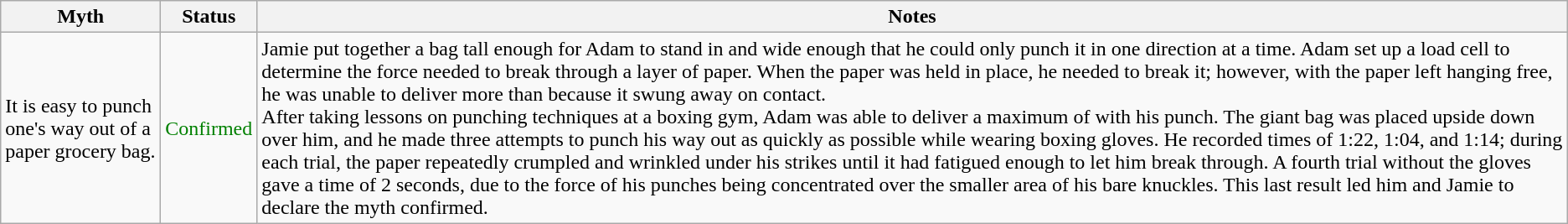<table class="wikitable plainrowheaders">
<tr>
<th scope"col">Myth</th>
<th scope"col">Status</th>
<th scope"col">Notes</th>
</tr>
<tr>
<td scope"row">It is easy to punch one's way out of a paper grocery bag.</td>
<td style="color:green">Confirmed</td>
<td>Jamie put together a bag tall enough for Adam to stand in and wide enough that he could only punch it in one direction at a time. Adam set up a load cell to determine the force needed to break through a layer of paper. When the paper was held in place, he needed  to break it; however, with the paper left hanging free, he was unable to deliver more than  because it swung away on contact.<br>After taking lessons on punching techniques at a boxing gym, Adam was able to deliver a maximum of  with his punch. The giant bag was placed upside down over him, and he made three attempts to punch his way out as quickly as possible while wearing boxing gloves. He recorded times of 1:22, 1:04, and 1:14; during each trial, the paper repeatedly crumpled and wrinkled under his strikes until it had fatigued enough to let him break through. A fourth trial without the gloves gave a time of 2 seconds, due to the force of his punches being concentrated over the smaller area of his bare knuckles. This last result led him and Jamie to declare the myth confirmed.</td>
</tr>
</table>
